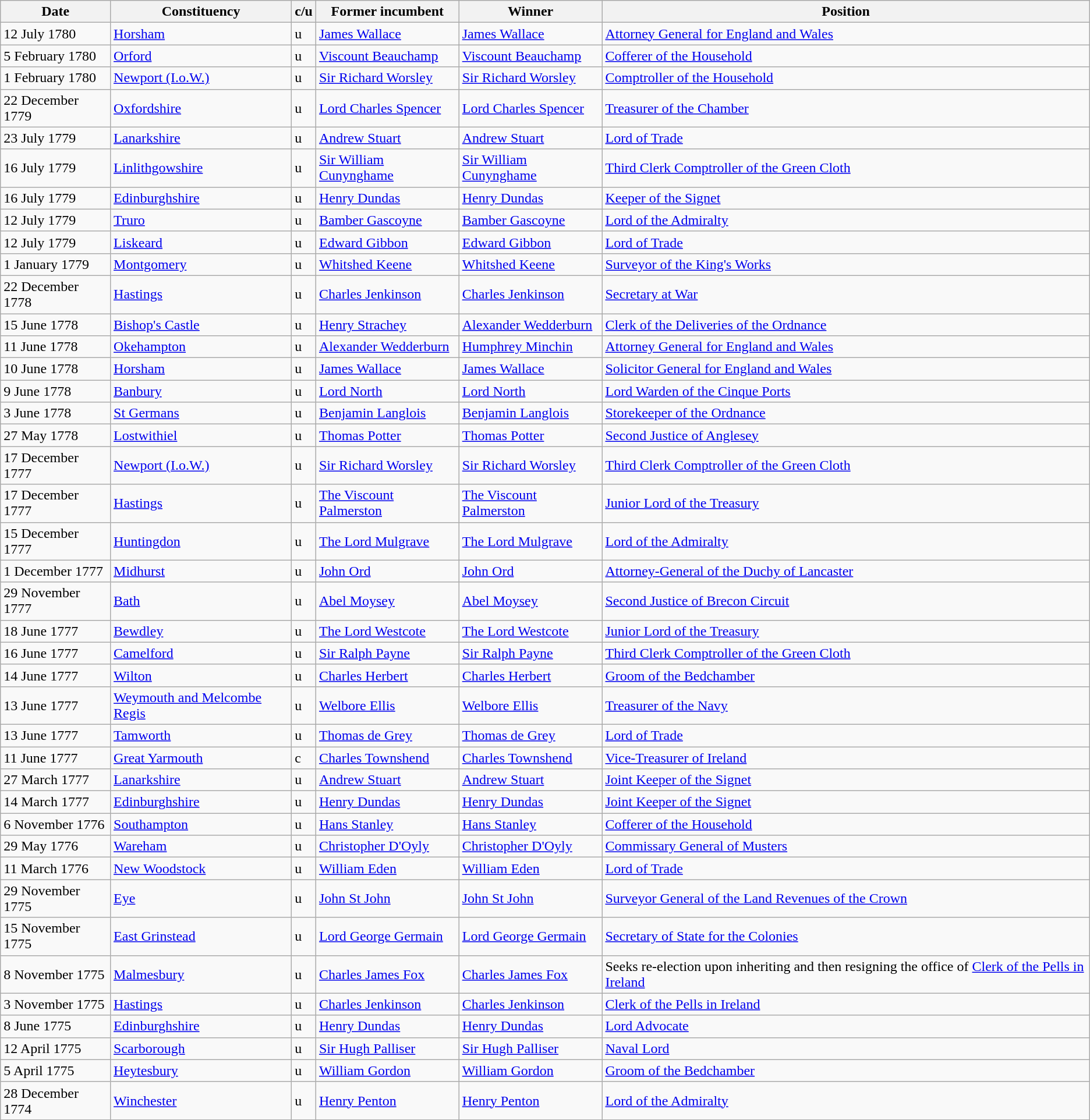<table class="wikitable">
<tr>
<th>Date</th>
<th>Constituency</th>
<th>c/u</th>
<th>Former incumbent</th>
<th>Winner</th>
<th>Position</th>
</tr>
<tr>
<td>12 July 1780</td>
<td><a href='#'>Horsham</a></td>
<td>u</td>
<td><a href='#'>James Wallace</a></td>
<td><a href='#'>James Wallace</a></td>
<td><a href='#'>Attorney General for England and Wales</a></td>
</tr>
<tr>
<td>5 February 1780</td>
<td><a href='#'>Orford</a></td>
<td>u</td>
<td><a href='#'>Viscount Beauchamp</a></td>
<td><a href='#'>Viscount Beauchamp</a></td>
<td><a href='#'>Cofferer of the Household</a></td>
</tr>
<tr>
<td>1 February 1780</td>
<td><a href='#'>Newport (I.o.W.)</a></td>
<td>u</td>
<td><a href='#'>Sir Richard Worsley</a></td>
<td><a href='#'>Sir Richard Worsley</a></td>
<td><a href='#'>Comptroller of the Household</a></td>
</tr>
<tr>
<td>22 December 1779</td>
<td><a href='#'>Oxfordshire</a></td>
<td>u</td>
<td><a href='#'>Lord Charles Spencer</a></td>
<td><a href='#'>Lord Charles Spencer</a></td>
<td><a href='#'>Treasurer of the Chamber</a></td>
</tr>
<tr>
<td>23 July 1779</td>
<td><a href='#'>Lanarkshire</a></td>
<td>u</td>
<td><a href='#'>Andrew Stuart</a></td>
<td><a href='#'>Andrew Stuart</a></td>
<td><a href='#'>Lord of Trade</a></td>
</tr>
<tr>
<td>16 July 1779</td>
<td><a href='#'>Linlithgowshire</a></td>
<td>u</td>
<td><a href='#'>Sir William Cunynghame</a></td>
<td><a href='#'>Sir William Cunynghame</a></td>
<td><a href='#'>Third Clerk Comptroller of the Green Cloth</a></td>
</tr>
<tr>
<td>16 July 1779</td>
<td><a href='#'>Edinburghshire</a></td>
<td>u</td>
<td><a href='#'>Henry Dundas</a></td>
<td><a href='#'>Henry Dundas</a></td>
<td><a href='#'>Keeper of the Signet</a></td>
</tr>
<tr>
<td>12 July 1779</td>
<td><a href='#'>Truro</a></td>
<td>u</td>
<td><a href='#'>Bamber Gascoyne</a></td>
<td><a href='#'>Bamber Gascoyne</a></td>
<td><a href='#'>Lord of the Admiralty</a></td>
</tr>
<tr>
<td>12 July 1779</td>
<td><a href='#'>Liskeard</a></td>
<td>u</td>
<td><a href='#'>Edward Gibbon</a></td>
<td><a href='#'>Edward Gibbon</a></td>
<td><a href='#'>Lord of Trade</a></td>
</tr>
<tr>
<td>1 January 1779</td>
<td><a href='#'>Montgomery</a></td>
<td>u</td>
<td><a href='#'>Whitshed Keene</a></td>
<td><a href='#'>Whitshed Keene</a></td>
<td><a href='#'>Surveyor of the King's Works</a></td>
</tr>
<tr>
<td>22 December 1778</td>
<td><a href='#'>Hastings</a></td>
<td>u</td>
<td><a href='#'>Charles Jenkinson</a></td>
<td><a href='#'>Charles Jenkinson</a></td>
<td><a href='#'>Secretary at War</a></td>
</tr>
<tr>
<td>15 June 1778</td>
<td><a href='#'>Bishop's Castle</a></td>
<td>u</td>
<td><a href='#'>Henry Strachey</a></td>
<td><a href='#'>Alexander Wedderburn</a></td>
<td><a href='#'>Clerk of the Deliveries of the Ordnance</a></td>
</tr>
<tr>
<td>11 June 1778</td>
<td><a href='#'>Okehampton</a></td>
<td>u</td>
<td><a href='#'>Alexander Wedderburn</a></td>
<td><a href='#'>Humphrey Minchin</a></td>
<td><a href='#'>Attorney General for England and Wales</a></td>
</tr>
<tr>
<td>10 June 1778</td>
<td><a href='#'>Horsham</a></td>
<td>u</td>
<td><a href='#'>James Wallace</a></td>
<td><a href='#'>James Wallace</a></td>
<td><a href='#'>Solicitor General for England and Wales</a></td>
</tr>
<tr>
<td>9 June 1778</td>
<td><a href='#'>Banbury</a></td>
<td>u</td>
<td><a href='#'>Lord North</a></td>
<td><a href='#'>Lord North</a></td>
<td><a href='#'>Lord Warden of the Cinque Ports</a></td>
</tr>
<tr>
<td>3 June 1778</td>
<td><a href='#'>St Germans</a></td>
<td>u</td>
<td><a href='#'>Benjamin Langlois</a></td>
<td><a href='#'>Benjamin Langlois</a></td>
<td><a href='#'>Storekeeper of the Ordnance</a></td>
</tr>
<tr>
<td>27 May 1778</td>
<td><a href='#'>Lostwithiel</a></td>
<td>u</td>
<td><a href='#'>Thomas Potter</a></td>
<td><a href='#'>Thomas Potter</a></td>
<td><a href='#'>Second Justice of Anglesey</a></td>
</tr>
<tr>
<td>17 December 1777</td>
<td><a href='#'>Newport (I.o.W.)</a></td>
<td>u</td>
<td><a href='#'>Sir Richard Worsley</a></td>
<td><a href='#'>Sir Richard Worsley</a></td>
<td><a href='#'>Third Clerk Comptroller of the Green Cloth</a></td>
</tr>
<tr>
<td>17 December 1777</td>
<td><a href='#'>Hastings</a></td>
<td>u</td>
<td><a href='#'>The Viscount Palmerston</a></td>
<td><a href='#'>The Viscount Palmerston</a></td>
<td><a href='#'>Junior Lord of the Treasury</a></td>
</tr>
<tr>
<td>15 December 1777</td>
<td><a href='#'>Huntingdon</a></td>
<td>u</td>
<td><a href='#'>The Lord Mulgrave</a></td>
<td><a href='#'>The Lord Mulgrave</a></td>
<td><a href='#'>Lord of the Admiralty</a></td>
</tr>
<tr>
<td>1 December 1777</td>
<td><a href='#'>Midhurst</a></td>
<td>u</td>
<td><a href='#'>John Ord</a></td>
<td><a href='#'>John Ord</a></td>
<td><a href='#'>Attorney-General of the Duchy of Lancaster</a></td>
</tr>
<tr>
<td>29 November 1777</td>
<td><a href='#'>Bath</a></td>
<td>u</td>
<td><a href='#'>Abel Moysey</a></td>
<td><a href='#'>Abel Moysey</a></td>
<td><a href='#'>Second Justice of Brecon Circuit</a></td>
</tr>
<tr>
<td>18 June 1777</td>
<td><a href='#'>Bewdley</a></td>
<td>u</td>
<td><a href='#'>The Lord Westcote</a></td>
<td><a href='#'>The Lord Westcote</a></td>
<td><a href='#'>Junior Lord of the Treasury</a></td>
</tr>
<tr>
<td>16 June 1777</td>
<td><a href='#'>Camelford</a></td>
<td>u</td>
<td><a href='#'>Sir Ralph Payne</a></td>
<td><a href='#'>Sir Ralph Payne</a></td>
<td><a href='#'>Third Clerk Comptroller of the Green Cloth</a></td>
</tr>
<tr>
<td>14 June 1777</td>
<td><a href='#'>Wilton</a></td>
<td>u</td>
<td><a href='#'>Charles Herbert</a></td>
<td><a href='#'>Charles Herbert</a></td>
<td><a href='#'>Groom of the Bedchamber</a></td>
</tr>
<tr>
<td>13 June 1777</td>
<td><a href='#'>Weymouth and Melcombe Regis</a></td>
<td>u</td>
<td><a href='#'>Welbore Ellis</a></td>
<td><a href='#'>Welbore Ellis</a></td>
<td><a href='#'>Treasurer of the Navy</a></td>
</tr>
<tr>
<td>13 June 1777</td>
<td><a href='#'>Tamworth</a></td>
<td>u</td>
<td><a href='#'>Thomas de Grey</a></td>
<td><a href='#'>Thomas de Grey</a></td>
<td><a href='#'>Lord of Trade</a></td>
</tr>
<tr>
<td>11 June 1777</td>
<td><a href='#'>Great Yarmouth</a></td>
<td>c</td>
<td><a href='#'>Charles Townshend</a></td>
<td><a href='#'>Charles Townshend</a></td>
<td><a href='#'>Vice-Treasurer of Ireland</a></td>
</tr>
<tr>
<td>27 March 1777</td>
<td><a href='#'>Lanarkshire</a></td>
<td>u</td>
<td><a href='#'>Andrew Stuart</a></td>
<td><a href='#'>Andrew Stuart</a></td>
<td><a href='#'>Joint Keeper of the Signet</a></td>
</tr>
<tr>
<td>14 March 1777</td>
<td><a href='#'>Edinburghshire</a></td>
<td>u</td>
<td><a href='#'>Henry Dundas</a></td>
<td><a href='#'>Henry Dundas</a></td>
<td><a href='#'>Joint Keeper of the Signet</a></td>
</tr>
<tr>
<td>6 November 1776</td>
<td><a href='#'>Southampton</a></td>
<td>u</td>
<td><a href='#'>Hans Stanley</a></td>
<td><a href='#'>Hans Stanley</a></td>
<td><a href='#'>Cofferer of the Household</a></td>
</tr>
<tr>
<td>29 May 1776</td>
<td><a href='#'>Wareham</a></td>
<td>u</td>
<td><a href='#'>Christopher D'Oyly</a></td>
<td><a href='#'>Christopher D'Oyly</a></td>
<td><a href='#'>Commissary General of Musters</a></td>
</tr>
<tr>
<td>11 March 1776</td>
<td><a href='#'>New Woodstock</a></td>
<td>u</td>
<td><a href='#'>William Eden</a></td>
<td><a href='#'>William Eden</a></td>
<td><a href='#'>Lord of Trade</a></td>
</tr>
<tr>
<td>29 November 1775</td>
<td><a href='#'>Eye</a></td>
<td>u</td>
<td><a href='#'>John St John</a></td>
<td><a href='#'>John St John</a></td>
<td><a href='#'>Surveyor General of the Land Revenues of the Crown</a></td>
</tr>
<tr>
<td>15 November 1775</td>
<td><a href='#'>East Grinstead</a></td>
<td>u</td>
<td><a href='#'>Lord George Germain</a></td>
<td><a href='#'>Lord George Germain</a></td>
<td><a href='#'>Secretary of State for the Colonies</a></td>
</tr>
<tr>
<td>8 November 1775</td>
<td><a href='#'>Malmesbury</a></td>
<td>u</td>
<td><a href='#'>Charles James Fox</a></td>
<td><a href='#'>Charles James Fox</a></td>
<td>Seeks re-election upon inheriting and then resigning the office of <a href='#'>Clerk of the Pells in Ireland</a></td>
</tr>
<tr>
<td>3 November 1775</td>
<td><a href='#'>Hastings</a></td>
<td>u</td>
<td><a href='#'>Charles Jenkinson</a></td>
<td><a href='#'>Charles Jenkinson</a></td>
<td><a href='#'>Clerk of the Pells in Ireland</a></td>
</tr>
<tr>
<td>8 June 1775</td>
<td><a href='#'>Edinburghshire</a></td>
<td>u</td>
<td><a href='#'>Henry Dundas</a></td>
<td><a href='#'>Henry Dundas</a></td>
<td><a href='#'>Lord Advocate</a></td>
</tr>
<tr>
<td>12 April 1775</td>
<td><a href='#'>Scarborough</a></td>
<td>u</td>
<td><a href='#'>Sir Hugh Palliser</a></td>
<td><a href='#'>Sir Hugh Palliser</a></td>
<td><a href='#'>Naval Lord</a></td>
</tr>
<tr>
<td>5 April 1775</td>
<td><a href='#'>Heytesbury</a></td>
<td>u</td>
<td><a href='#'>William Gordon</a></td>
<td><a href='#'>William Gordon</a></td>
<td><a href='#'>Groom of the Bedchamber</a></td>
</tr>
<tr>
<td>28 December 1774</td>
<td><a href='#'>Winchester</a></td>
<td>u</td>
<td><a href='#'>Henry Penton</a></td>
<td><a href='#'>Henry Penton</a></td>
<td><a href='#'>Lord of the Admiralty</a></td>
</tr>
<tr>
</tr>
</table>
